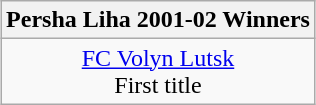<table class="wikitable" style="text-align: center; margin: 0 auto;">
<tr>
<th>Persha Liha 2001-02 Winners</th>
</tr>
<tr>
<td><a href='#'>FC Volyn Lutsk</a><br>First title</td>
</tr>
</table>
